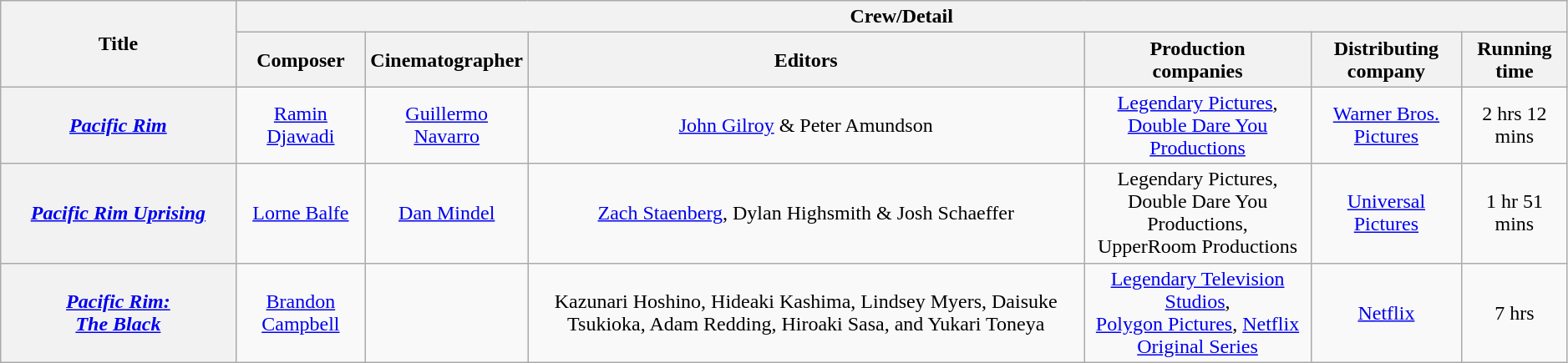<table class="wikitable sortable" style="text-align:center; width:99%;">
<tr>
<th rowspan="2" style="width: 15%;">Title</th>
<th colspan="7">Crew/Detail</th>
</tr>
<tr>
<th style="text-align:center;">Composer</th>
<th style="text-align:center;">Cinematographer</th>
<th style="text-align:center;">Editors</th>
<th style="text-align:center;">Production<br>companies</th>
<th style="text-align:center;">Distributing<br>company</th>
<th style="text-align:center;">Running time</th>
</tr>
<tr>
<th><em><a href='#'>Pacific Rim</a></em></th>
<td><a href='#'>Ramin Djawadi</a></td>
<td><a href='#'>Guillermo Navarro</a></td>
<td><a href='#'>John Gilroy</a> & Peter Amundson</td>
<td><a href='#'>Legendary Pictures</a>,<br><a href='#'>Double Dare You Productions</a></td>
<td><a href='#'>Warner Bros. Pictures</a></td>
<td>2 hrs 12 mins</td>
</tr>
<tr>
<th><em><a href='#'>Pacific Rim Uprising</a></em></th>
<td><a href='#'>Lorne Balfe</a></td>
<td><a href='#'>Dan Mindel</a></td>
<td><a href='#'>Zach Staenberg</a>, Dylan Highsmith & Josh Schaeffer</td>
<td>Legendary Pictures, <br>Double Dare You Productions,<br>UpperRoom Productions</td>
<td><a href='#'>Universal Pictures</a></td>
<td>1 hr 51 mins</td>
</tr>
<tr>
<th><em><a href='#'>Pacific Rim:<br>The Black</a></em></th>
<td><a href='#'>Brandon Campbell</a></td>
<td></td>
<td>Kazunari Hoshino, Hideaki Kashima, Lindsey Myers, Daisuke Tsukioka, Adam Redding, Hiroaki Sasa, and Yukari Toneya</td>
<td><a href='#'>Legendary Television Studios</a>, <br><a href='#'>Polygon Pictures</a>, <a href='#'>Netflix Original Series</a></td>
<td><a href='#'>Netflix</a></td>
<td>7 hrs<br></td>
</tr>
</table>
